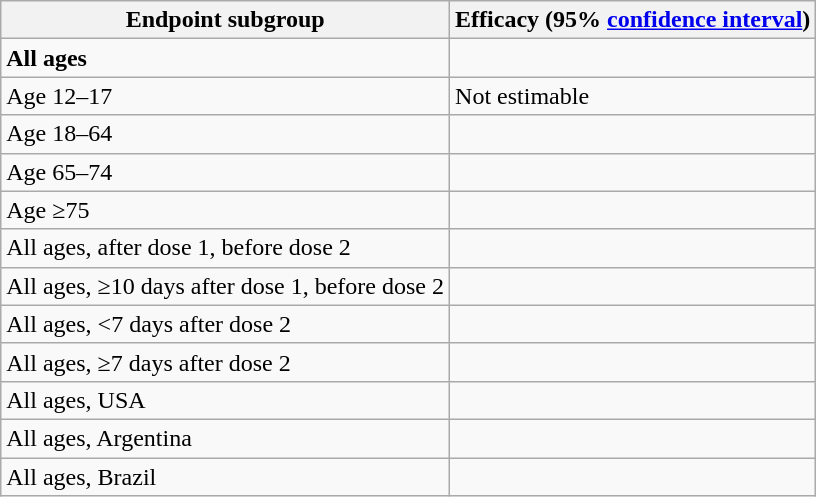<table class="wikitable">
<tr>
<th>Endpoint subgroup</th>
<th>Efficacy (95% <a href='#'>confidence interval</a>)</th>
</tr>
<tr>
<td><strong>All ages</strong></td>
<td><strong></strong></td>
</tr>
<tr>
<td>Age 12–17</td>
<td>Not estimable</td>
</tr>
<tr>
<td>Age 18–64</td>
<td></td>
</tr>
<tr>
<td>Age 65–74</td>
<td></td>
</tr>
<tr>
<td>Age ≥75</td>
<td></td>
</tr>
<tr>
<td>All ages, after dose 1, before dose 2</td>
<td></td>
</tr>
<tr>
<td>All ages, ≥10 days after dose 1, before dose 2</td>
<td></td>
</tr>
<tr>
<td>All ages, <7 days after dose 2</td>
<td></td>
</tr>
<tr>
<td>All ages, ≥7 days after dose 2</td>
<td></td>
</tr>
<tr>
<td>All ages, USA</td>
<td></td>
</tr>
<tr>
<td>All ages, Argentina</td>
<td></td>
</tr>
<tr>
<td>All ages, Brazil</td>
<td></td>
</tr>
</table>
